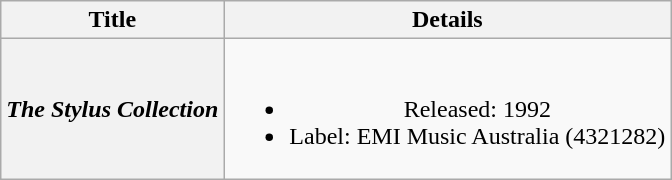<table class="wikitable plainrowheaders" style="text-align:center">
<tr>
<th scope="col">Title</th>
<th scope="col">Details</th>
</tr>
<tr>
<th scope="row"><em>The Stylus Collection</em></th>
<td><br><ul><li>Released: 1992</li><li>Label: EMI Music Australia (4321282)</li></ul></td>
</tr>
</table>
